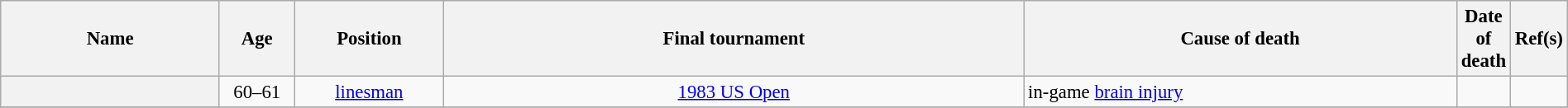<table class="wikitable sortable plainrowheaders" style="width: 100%; font-size:95%; text-align:center;">
<tr>
<th scope="col" style="width: 15%;">Name</th>
<th scope="col" style="width: 5%;">Age</th>
<th scope="col" style="width: 10%;">Position</th>
<th scope="col" style="width: 40%;">Final tournament</th>
<th scope="col" style="width: 40%;">Cause of death</th>
<th scope="col" style="width: 50%;">Date of death</th>
<th scope="col" class=unsortable style="width: 5%;">Ref(s)</th>
</tr>
<tr>
<th scope="row" style="text-align:center"></th>
<td>60–61</td>
<td><a href='#'>linesman</a></td>
<td><a href='#'>1983 US Open</a></td>
<td style="text-align:left">in-game <a href='#'>brain injury</a></td>
<td></td>
<td></td>
</tr>
<tr>
</tr>
</table>
